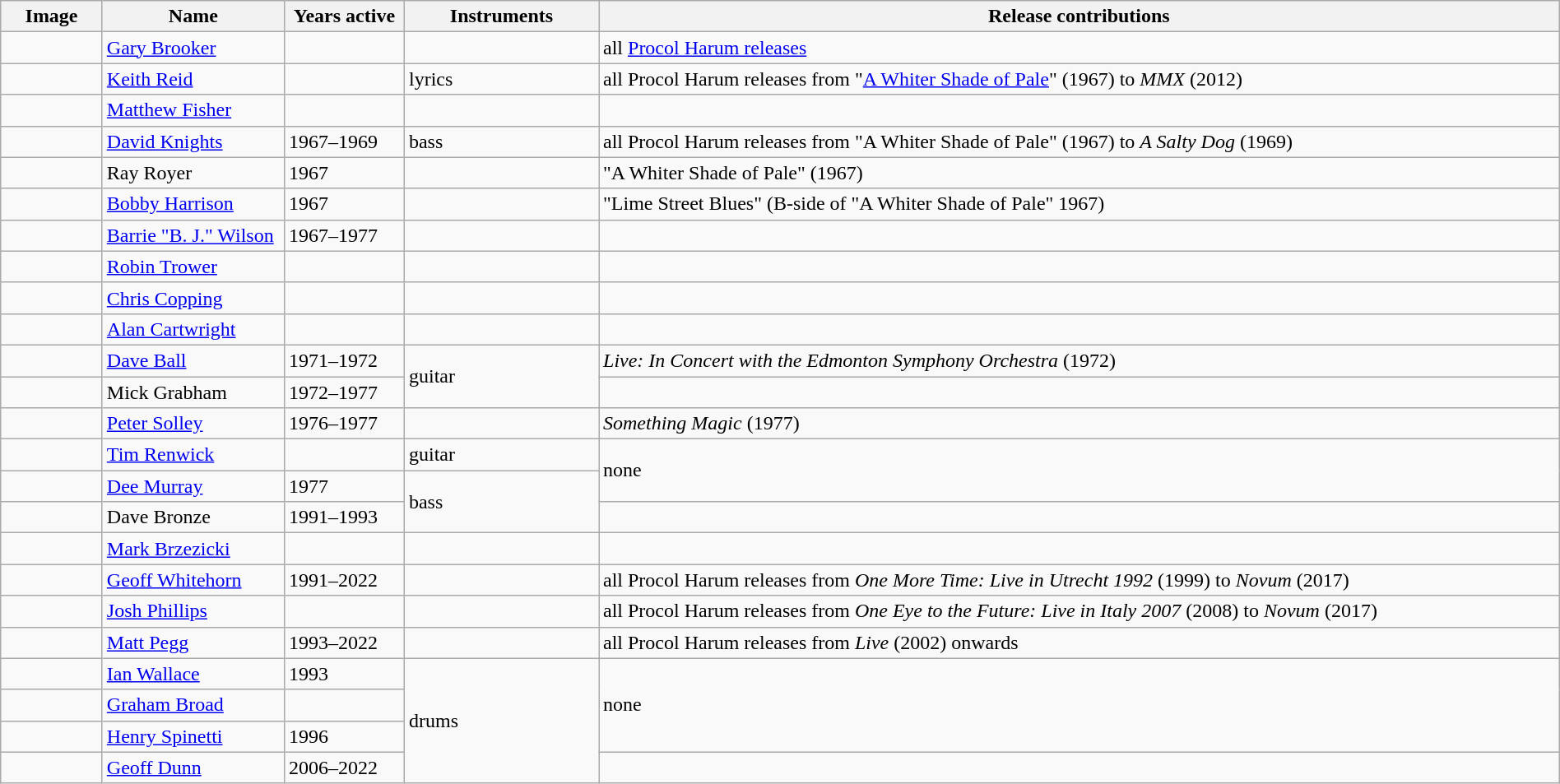<table class="wikitable" border="1" width="100%">
<tr>
<th width="75">Image</th>
<th width="140">Name</th>
<th width="90">Years active</th>
<th width="150">Instruments</th>
<th>Release contributions</th>
</tr>
<tr>
<td></td>
<td><a href='#'>Gary Brooker</a></td>
<td></td>
<td></td>
<td>all <a href='#'>Procol Harum releases</a></td>
</tr>
<tr>
<td></td>
<td><a href='#'>Keith Reid</a></td>
<td></td>
<td>lyrics</td>
<td>all Procol Harum releases from "<a href='#'>A Whiter Shade of Pale</a>" (1967) to <em>MMX</em> (2012)</td>
</tr>
<tr>
<td></td>
<td><a href='#'>Matthew Fisher</a></td>
<td></td>
<td></td>
<td></td>
</tr>
<tr>
<td></td>
<td><a href='#'>David Knights</a></td>
<td>1967–1969</td>
<td>bass</td>
<td>all Procol Harum releases from "A Whiter Shade of Pale" (1967) to <em>A Salty Dog</em> (1969)</td>
</tr>
<tr>
<td></td>
<td>Ray Royer</td>
<td>1967</td>
<td></td>
<td>"A Whiter Shade of Pale" (1967)</td>
</tr>
<tr>
<td></td>
<td><a href='#'>Bobby Harrison</a></td>
<td>1967 </td>
<td></td>
<td>"Lime Street Blues" (B-side of "A Whiter Shade of Pale" 1967)</td>
</tr>
<tr>
<td></td>
<td><a href='#'>Barrie "B. J." Wilson</a></td>
<td>1967–1977 </td>
<td></td>
<td></td>
</tr>
<tr>
<td></td>
<td><a href='#'>Robin Trower</a></td>
<td></td>
<td></td>
<td></td>
</tr>
<tr>
<td></td>
<td><a href='#'>Chris Copping</a></td>
<td></td>
<td></td>
<td></td>
</tr>
<tr>
<td></td>
<td><a href='#'>Alan Cartwright</a></td>
<td></td>
<td></td>
<td></td>
</tr>
<tr>
<td></td>
<td><a href='#'>Dave Ball</a></td>
<td>1971–1972 </td>
<td rowspan="2">guitar</td>
<td><em>Live: In Concert with the Edmonton Symphony Orchestra</em> (1972)</td>
</tr>
<tr>
<td></td>
<td>Mick Grabham</td>
<td>1972–1977</td>
<td></td>
</tr>
<tr>
<td></td>
<td><a href='#'>Peter Solley</a></td>
<td>1976–1977 </td>
<td></td>
<td><em>Something Magic</em> (1977)</td>
</tr>
<tr>
<td></td>
<td><a href='#'>Tim Renwick</a></td>
<td></td>
<td>guitar</td>
<td rowspan="2">none </td>
</tr>
<tr>
<td></td>
<td><a href='#'>Dee Murray</a></td>
<td>1977 </td>
<td rowspan="2">bass</td>
</tr>
<tr>
<td></td>
<td>Dave Bronze</td>
<td>1991–1993</td>
<td></td>
</tr>
<tr>
<td></td>
<td><a href='#'>Mark Brzezicki</a></td>
<td></td>
<td></td>
<td></td>
</tr>
<tr>
<td></td>
<td><a href='#'>Geoff Whitehorn</a></td>
<td>1991–2022</td>
<td></td>
<td>all Procol Harum releases from <em>One More Time: Live in Utrecht 1992</em> (1999) to <em>Novum</em> (2017)</td>
</tr>
<tr>
<td></td>
<td><a href='#'>Josh Phillips</a></td>
<td></td>
<td></td>
<td>all Procol Harum releases from <em>One Eye to the Future: Live in Italy 2007</em> (2008) to <em>Novum</em> (2017)</td>
</tr>
<tr>
<td></td>
<td><a href='#'>Matt Pegg</a></td>
<td>1993–2022</td>
<td></td>
<td>all Procol Harum releases from <em>Live</em> (2002) onwards</td>
</tr>
<tr>
<td></td>
<td><a href='#'>Ian Wallace</a></td>
<td>1993 </td>
<td rowspan="4">drums</td>
<td rowspan="3">none </td>
</tr>
<tr>
<td></td>
<td><a href='#'>Graham Broad</a></td>
<td></td>
</tr>
<tr>
<td></td>
<td><a href='#'>Henry Spinetti</a></td>
<td>1996</td>
</tr>
<tr>
<td></td>
<td><a href='#'>Geoff Dunn</a></td>
<td>2006–2022</td>
<td></td>
</tr>
</table>
